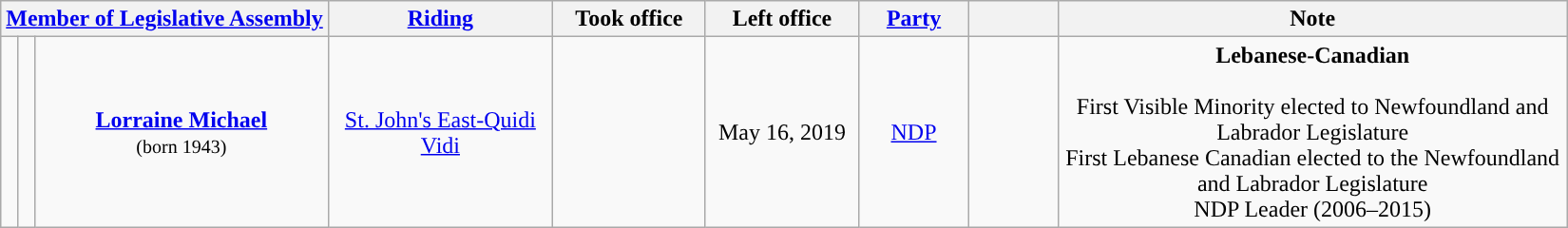<table class="wikitable sortable plainrowheaders" style="text-align: center;">
<tr>
<th colspan="3" class=unsortable><a href='#'>Member of Legislative Assembly</a></th>
<th scope="col" width=150px><a href='#'>Riding</a></th>
<th scope="col" width=100px>Took office</th>
<th scope="col" width=100px>Left office</th>
<th scope="col" width=70px><a href='#'>Party</a></th>
<th scope="col" class=unsortable width=55px></th>
<th scope="col" class=unsortable width=350px>Note</th>
</tr>
<tr>
<td rowspan="1" style="background:"></td>
<td rowspan="1"></td>
<td rowspan="1"><strong><a href='#'>Lorraine Michael</a></strong><br><small>(born 1943)</small></td>
<td rowspan="1"><a href='#'>St. John's East-Quidi Vidi</a></td>
<td rowspan="1"></td>
<td rowspan="1">May 16, 2019</td>
<td rowspan="1"><a href='#'>NDP</a></td>
<td rowspan="1"></td>
<td rowspan="1"><strong>Lebanese-Canadian</strong><br><br>First Visible Minority elected to Newfoundland and Labrador Legislature <br> First Lebanese Canadian elected to the Newfoundland and Labrador Legislature <br> NDP Leader (2006–2015)</td>
</tr>
</table>
